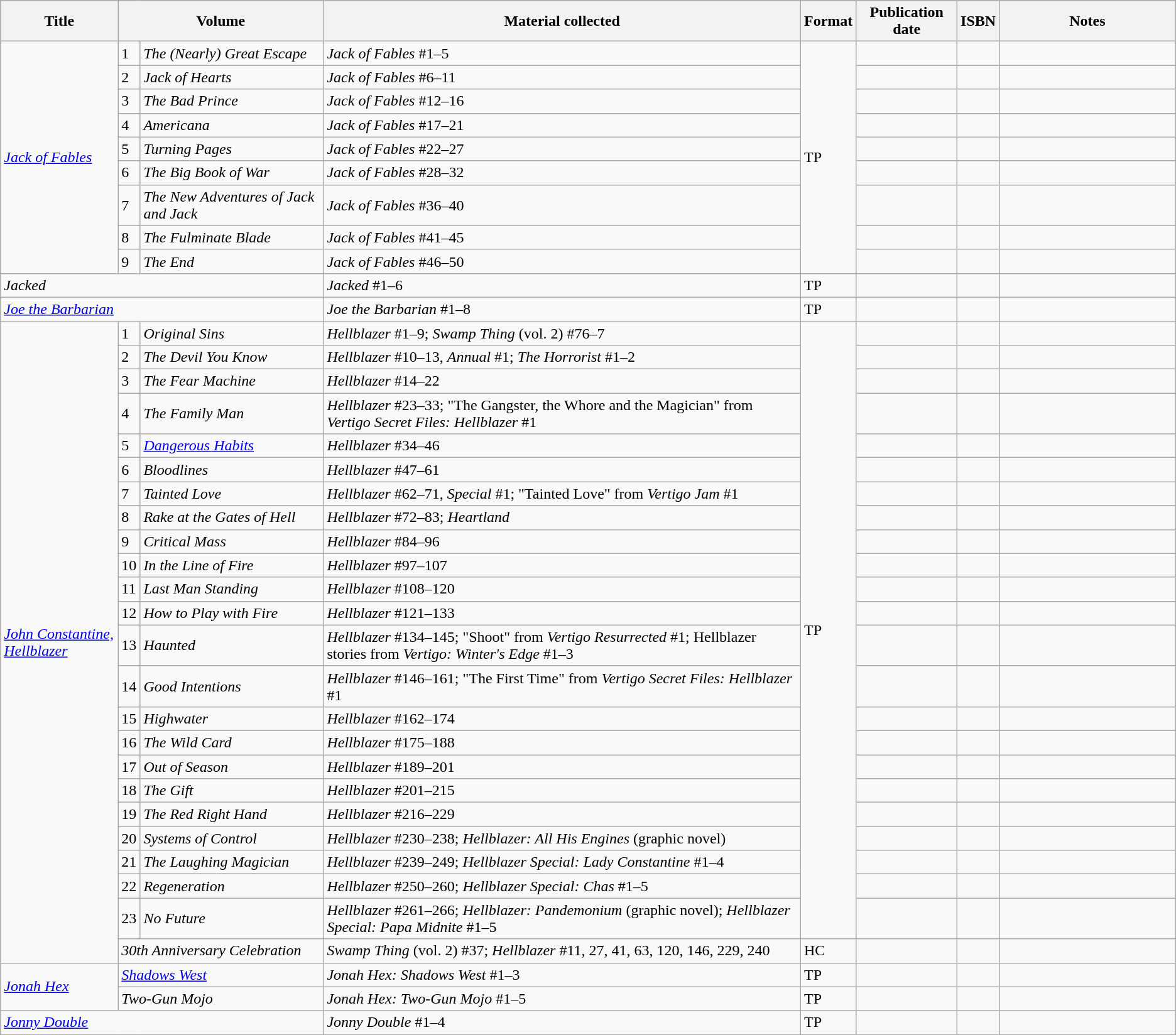<table class="wikitable">
<tr>
<th width="10%">Title</th>
<th colspan="2">Volume</th>
<th>Material collected</th>
<th>Format</th>
<th>Publication date</th>
<th>ISBN</th>
<th width="15%">Notes</th>
</tr>
<tr>
<td rowspan="9"><em><a href='#'>Jack of Fables</a></em></td>
<td>1</td>
<td><em>The (Nearly) Great Escape</em></td>
<td><em>Jack of Fables</em> #1–5</td>
<td rowspan="9">TP</td>
<td></td>
<td></td>
<td></td>
</tr>
<tr>
<td>2</td>
<td><em>Jack of Hearts</em></td>
<td><em>Jack of Fables</em> #6–11</td>
<td></td>
<td></td>
<td></td>
</tr>
<tr>
<td>3</td>
<td><em>The Bad Prince</em></td>
<td><em>Jack of Fables</em> #12–16</td>
<td></td>
<td></td>
<td></td>
</tr>
<tr>
<td>4</td>
<td><em>Americana</em></td>
<td><em>Jack of Fables</em> #17–21</td>
<td></td>
<td></td>
<td></td>
</tr>
<tr>
<td>5</td>
<td><em>Turning Pages</em></td>
<td><em>Jack of Fables</em> #22–27</td>
<td></td>
<td></td>
<td></td>
</tr>
<tr>
<td>6</td>
<td><em>The Big Book of War</em></td>
<td><em>Jack of Fables</em> #28–32</td>
<td></td>
<td></td>
<td></td>
</tr>
<tr>
<td>7</td>
<td><em>The New Adventures of Jack and Jack</em></td>
<td><em>Jack of Fables</em> #36–40</td>
<td></td>
<td></td>
<td></td>
</tr>
<tr>
<td>8</td>
<td><em>The Fulminate Blade</em></td>
<td><em>Jack of Fables</em> #41–45</td>
<td></td>
<td></td>
<td></td>
</tr>
<tr>
<td>9</td>
<td><em>The End</em></td>
<td><em>Jack of Fables</em> #46–50</td>
<td></td>
<td></td>
<td></td>
</tr>
<tr>
<td colspan="3"><em>Jacked</em></td>
<td><em>Jacked</em> #1–6</td>
<td>TP</td>
<td></td>
<td></td>
<td></td>
</tr>
<tr>
<td colspan="3"><em><a href='#'>Joe the Barbarian</a></em></td>
<td><em>Joe the Barbarian</em> #1–8</td>
<td>TP</td>
<td></td>
<td></td>
<td></td>
</tr>
<tr>
<td rowspan="24"><em><a href='#'>John Constantine, Hellblazer</a></em></td>
<td>1</td>
<td><em>Original Sins</em></td>
<td><em>Hellblazer</em> #1–9; <em>Swamp Thing</em> (vol. 2) #76–7</td>
<td rowspan="23">TP</td>
<td></td>
<td></td>
<td></td>
</tr>
<tr>
<td>2</td>
<td><em>The Devil You Know</em></td>
<td><em>Hellblazer</em> #10–13, <em>Annual</em> #1; <em>The Horrorist</em> #1–2</td>
<td></td>
<td></td>
<td></td>
</tr>
<tr>
<td>3</td>
<td><em>The Fear Machine</em></td>
<td><em>Hellblazer</em> #14–22</td>
<td></td>
<td></td>
<td></td>
</tr>
<tr>
<td>4</td>
<td><em>The Family Man</em></td>
<td><em>Hellblazer</em> #23–33; "The Gangster, the Whore and the Magician" from <em>Vertigo Secret Files: Hellblazer</em> #1</td>
<td></td>
<td></td>
<td></td>
</tr>
<tr>
<td>5</td>
<td><em><a href='#'>Dangerous Habits</a></em></td>
<td><em>Hellblazer</em> #34–46</td>
<td></td>
<td></td>
<td></td>
</tr>
<tr>
<td>6</td>
<td><em>Bloodlines</em></td>
<td><em>Hellblazer</em> #47–61</td>
<td></td>
<td></td>
<td></td>
</tr>
<tr>
<td>7</td>
<td><em>Tainted Love</em></td>
<td><em>Hellblazer</em> #62–71, <em>Special</em> #1; "Tainted Love" from <em>Vertigo Jam</em> #1</td>
<td></td>
<td></td>
<td></td>
</tr>
<tr>
<td>8</td>
<td><em>Rake at the Gates of Hell</em></td>
<td><em>Hellblazer</em> #72–83; <em>Heartland</em></td>
<td></td>
<td></td>
<td></td>
</tr>
<tr>
<td>9</td>
<td><em>Critical Mass</em></td>
<td><em>Hellblazer</em> #84–96</td>
<td></td>
<td></td>
<td></td>
</tr>
<tr>
<td>10</td>
<td><em>In the Line of Fire</em></td>
<td><em>Hellblazer</em> #97–107</td>
<td></td>
<td></td>
<td></td>
</tr>
<tr>
<td>11</td>
<td><em>Last Man Standing</em></td>
<td><em>Hellblazer</em> #108–120</td>
<td></td>
<td></td>
<td></td>
</tr>
<tr>
<td>12</td>
<td><em>How to Play with Fire</em></td>
<td><em>Hellblazer</em> #121–133</td>
<td></td>
<td></td>
<td></td>
</tr>
<tr>
<td>13</td>
<td><em>Haunted</em></td>
<td><em>Hellblazer</em> #134–145; "Shoot" from <em>Vertigo Resurrected</em> #1; Hellblazer stories from <em>Vertigo: Winter's Edge</em> #1–3</td>
<td></td>
<td></td>
<td></td>
</tr>
<tr>
<td>14</td>
<td><em>Good Intentions</em></td>
<td><em>Hellblazer</em> #146–161; "The First Time" from <em>Vertigo Secret Files: Hellblazer</em> #1</td>
<td></td>
<td></td>
<td></td>
</tr>
<tr>
<td>15</td>
<td><em>Highwater</em></td>
<td><em>Hellblazer</em> #162–174</td>
<td></td>
<td></td>
<td></td>
</tr>
<tr>
<td>16</td>
<td><em>The Wild Card</em></td>
<td><em>Hellblazer</em> #175–188</td>
<td></td>
<td></td>
<td></td>
</tr>
<tr>
<td>17</td>
<td><em>Out of Season</em></td>
<td><em>Hellblazer</em> #189–201</td>
<td></td>
<td></td>
<td></td>
</tr>
<tr>
<td>18</td>
<td><em>The Gift</em></td>
<td><em>Hellblazer</em> #201–215</td>
<td></td>
<td></td>
<td></td>
</tr>
<tr>
<td>19</td>
<td><em>The Red Right Hand</em></td>
<td><em>Hellblazer</em> #216–229</td>
<td></td>
<td></td>
<td></td>
</tr>
<tr>
<td>20</td>
<td><em>Systems of Control</em></td>
<td><em>Hellblazer</em> #230–238; <em>Hellblazer: All His Engines</em> (graphic novel)</td>
<td></td>
<td></td>
<td></td>
</tr>
<tr>
<td>21</td>
<td><em>The Laughing Magician</em></td>
<td><em>Hellblazer</em> #239–249; <em>Hellblazer Special: Lady Constantine</em> #1–4</td>
<td></td>
<td></td>
<td></td>
</tr>
<tr>
<td>22</td>
<td><em>Regeneration</em></td>
<td><em>Hellblazer</em> #250–260; <em>Hellblazer Special: Chas</em> #1–5</td>
<td></td>
<td></td>
<td></td>
</tr>
<tr>
<td>23</td>
<td><em>No Future</em></td>
<td><em>Hellblazer</em> #261–266; <em>Hellblazer: Pandemonium</em> (graphic novel); <em>Hellblazer Special: Papa Midnite</em> #1–5</td>
<td></td>
<td></td>
<td></td>
</tr>
<tr>
<td colspan="2"><em>30th Anniversary Celebration</em></td>
<td><em>Swamp Thing</em> (vol. 2) #37; <em>Hellblazer</em> #11, 27, 41, 63, 120, 146, 229, 240</td>
<td>HC</td>
<td></td>
<td></td>
<td></td>
</tr>
<tr>
<td rowspan="2"><em><a href='#'>Jonah Hex</a></em></td>
<td colspan="2"><em><a href='#'>Shadows West</a></em></td>
<td><em>Jonah Hex: Shadows West</em> #1–3</td>
<td>TP</td>
<td></td>
<td></td>
<td></td>
</tr>
<tr>
<td colspan="2"><em>Two-Gun Mojo</em></td>
<td><em>Jonah Hex: Two-Gun Mojo</em> #1–5</td>
<td>TP</td>
<td></td>
<td></td>
<td></td>
</tr>
<tr>
<td colspan="3"><em><a href='#'>Jonny Double</a></em></td>
<td><em>Jonny Double</em> #1–4</td>
<td>TP</td>
<td></td>
<td></td>
<td></td>
</tr>
</table>
